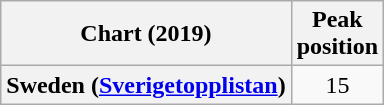<table class="wikitable plainrowheaders" style="text-align:center">
<tr>
<th scope="col">Chart (2019)</th>
<th scope="col">Peak<br>position</th>
</tr>
<tr>
<th scope="row">Sweden (<a href='#'>Sverigetopplistan</a>)</th>
<td>15</td>
</tr>
</table>
